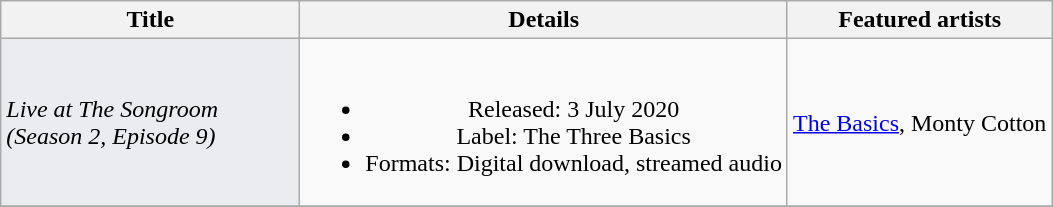<table class="wikitable plainrowheaders" style="text-align:center;">
<tr>
<th scope="col">Title</th>
<th scope="col">Details</th>
<th scope="col">Featured artists</th>
</tr>
<tr>
<td style="text-align:left;width:12em;background:#EAECF0"><em>Live at The Songroom<br>(Season 2, Episode 9)</em></td>
<td><br><ul><li>Released: 3 July 2020</li><li>Label: The Three Basics</li><li>Formats: Digital download, streamed audio</li></ul></td>
<td style="text-align:left"><a href='#'>The Basics</a>, Monty Cotton</td>
</tr>
<tr>
</tr>
</table>
